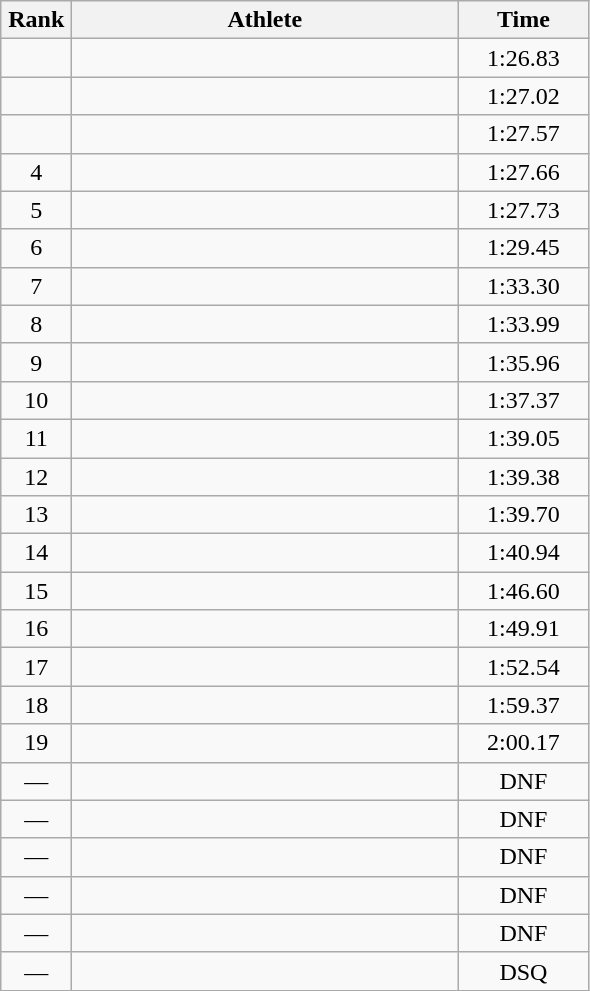<table class=wikitable style="text-align:center">
<tr>
<th width=40>Rank</th>
<th width=250>Athlete</th>
<th width=80>Time</th>
</tr>
<tr>
<td></td>
<td align=left></td>
<td>1:26.83</td>
</tr>
<tr>
<td></td>
<td align=left></td>
<td>1:27.02</td>
</tr>
<tr>
<td></td>
<td align=left></td>
<td>1:27.57</td>
</tr>
<tr>
<td>4</td>
<td align=left></td>
<td>1:27.66</td>
</tr>
<tr>
<td>5</td>
<td align=left></td>
<td>1:27.73</td>
</tr>
<tr>
<td>6</td>
<td align=left></td>
<td>1:29.45</td>
</tr>
<tr>
<td>7</td>
<td align=left></td>
<td>1:33.30</td>
</tr>
<tr>
<td>8</td>
<td align=left></td>
<td>1:33.99</td>
</tr>
<tr>
<td>9</td>
<td align=left></td>
<td>1:35.96</td>
</tr>
<tr>
<td>10</td>
<td align=left></td>
<td>1:37.37</td>
</tr>
<tr>
<td>11</td>
<td align=left></td>
<td>1:39.05</td>
</tr>
<tr>
<td>12</td>
<td align=left></td>
<td>1:39.38</td>
</tr>
<tr>
<td>13</td>
<td align=left></td>
<td>1:39.70</td>
</tr>
<tr>
<td>14</td>
<td align=left></td>
<td>1:40.94</td>
</tr>
<tr>
<td>15</td>
<td align=left></td>
<td>1:46.60</td>
</tr>
<tr>
<td>16</td>
<td align=left></td>
<td>1:49.91</td>
</tr>
<tr>
<td>17</td>
<td align=left></td>
<td>1:52.54</td>
</tr>
<tr>
<td>18</td>
<td align=left></td>
<td>1:59.37</td>
</tr>
<tr>
<td>19</td>
<td align=left></td>
<td>2:00.17</td>
</tr>
<tr>
<td>—</td>
<td align=left></td>
<td>DNF</td>
</tr>
<tr>
<td>—</td>
<td align=left></td>
<td>DNF</td>
</tr>
<tr>
<td>—</td>
<td align=left></td>
<td>DNF</td>
</tr>
<tr>
<td>—</td>
<td align=left></td>
<td>DNF</td>
</tr>
<tr>
<td>—</td>
<td align=left></td>
<td>DNF</td>
</tr>
<tr>
<td>—</td>
<td align=left></td>
<td>DSQ</td>
</tr>
</table>
